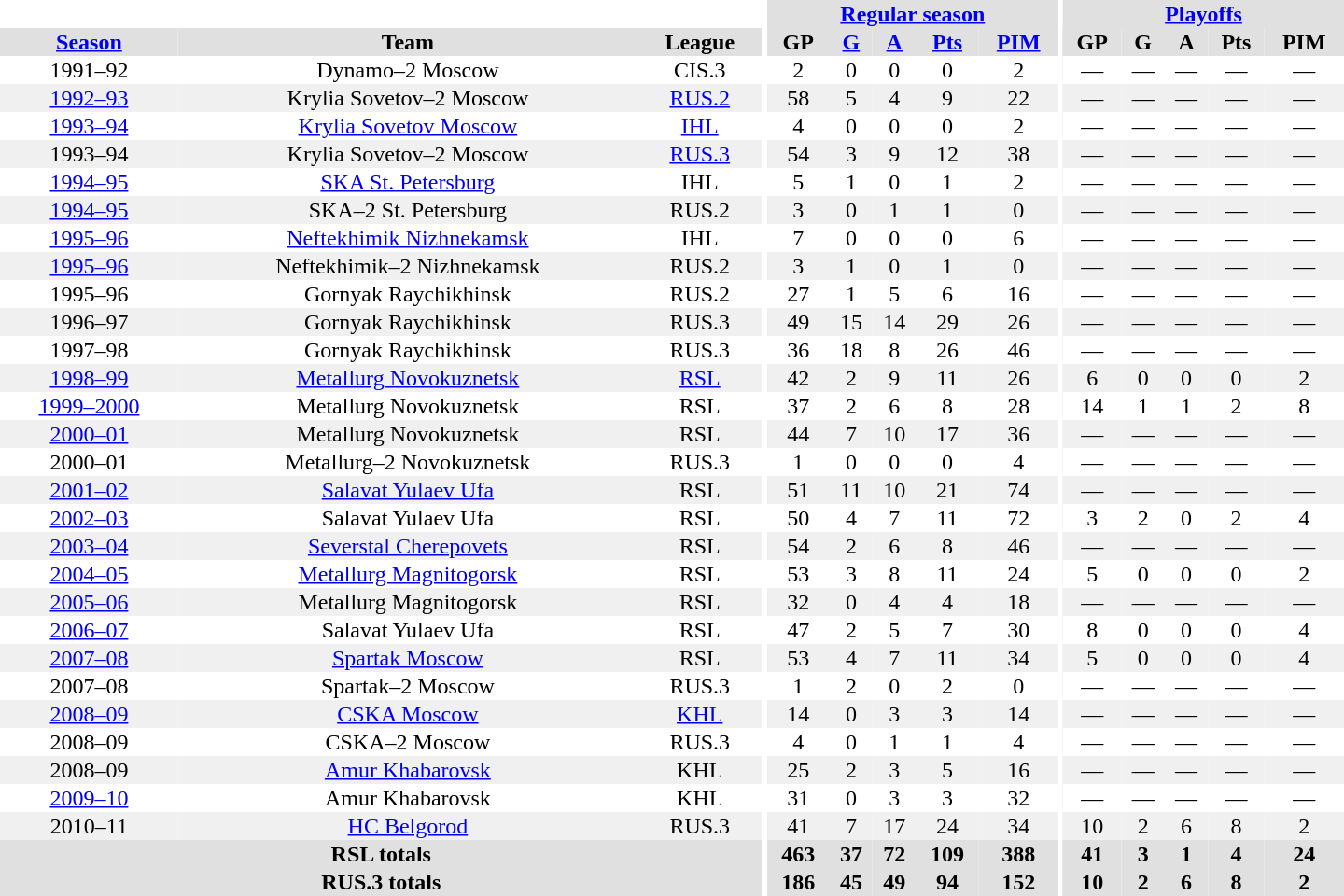<table border="0" cellpadding="1" cellspacing="0" style="text-align:center; width:60em">
<tr bgcolor="#e0e0e0">
<th colspan="3" bgcolor="#ffffff"></th>
<th rowspan="99" bgcolor="#ffffff"></th>
<th colspan="5"><a href='#'>Regular season</a></th>
<th rowspan="99" bgcolor="#ffffff"></th>
<th colspan="5"><a href='#'>Playoffs</a></th>
</tr>
<tr bgcolor="#e0e0e0">
<th><a href='#'>Season</a></th>
<th>Team</th>
<th>League</th>
<th>GP</th>
<th><a href='#'>G</a></th>
<th><a href='#'>A</a></th>
<th><a href='#'>Pts</a></th>
<th><a href='#'>PIM</a></th>
<th>GP</th>
<th>G</th>
<th>A</th>
<th>Pts</th>
<th>PIM</th>
</tr>
<tr>
<td>1991–92</td>
<td>Dynamo–2 Moscow</td>
<td>CIS.3</td>
<td>2</td>
<td>0</td>
<td>0</td>
<td>0</td>
<td>2</td>
<td>—</td>
<td>—</td>
<td>—</td>
<td>—</td>
<td>—</td>
</tr>
<tr bgcolor="#f0f0f0">
<td><a href='#'>1992–93</a></td>
<td>Krylia Sovetov–2 Moscow</td>
<td><a href='#'>RUS.2</a></td>
<td>58</td>
<td>5</td>
<td>4</td>
<td>9</td>
<td>22</td>
<td>—</td>
<td>—</td>
<td>—</td>
<td>—</td>
<td>—</td>
</tr>
<tr>
<td><a href='#'>1993–94</a></td>
<td><a href='#'>Krylia Sovetov Moscow</a></td>
<td><a href='#'>IHL</a></td>
<td>4</td>
<td>0</td>
<td>0</td>
<td>0</td>
<td>2</td>
<td>—</td>
<td>—</td>
<td>—</td>
<td>—</td>
<td>—</td>
</tr>
<tr bgcolor="#f0f0f0">
<td>1993–94</td>
<td>Krylia Sovetov–2 Moscow</td>
<td><a href='#'>RUS.3</a></td>
<td>54</td>
<td>3</td>
<td>9</td>
<td>12</td>
<td>38</td>
<td>—</td>
<td>—</td>
<td>—</td>
<td>—</td>
<td>—</td>
</tr>
<tr>
<td><a href='#'>1994–95</a></td>
<td><a href='#'>SKA St. Petersburg</a></td>
<td>IHL</td>
<td>5</td>
<td>1</td>
<td>0</td>
<td>1</td>
<td>2</td>
<td>—</td>
<td>—</td>
<td>—</td>
<td>—</td>
<td>—</td>
</tr>
<tr bgcolor="#f0f0f0">
<td><a href='#'>1994–95</a></td>
<td>SKA–2 St. Petersburg</td>
<td>RUS.2</td>
<td>3</td>
<td>0</td>
<td>1</td>
<td>1</td>
<td>0</td>
<td>—</td>
<td>—</td>
<td>—</td>
<td>—</td>
<td>—</td>
</tr>
<tr>
<td><a href='#'>1995–96</a></td>
<td><a href='#'>Neftekhimik Nizhnekamsk</a></td>
<td>IHL</td>
<td>7</td>
<td>0</td>
<td>0</td>
<td>0</td>
<td>6</td>
<td>—</td>
<td>—</td>
<td>—</td>
<td>—</td>
<td>—</td>
</tr>
<tr bgcolor="#f0f0f0">
<td><a href='#'>1995–96</a></td>
<td>Neftekhimik–2 Nizhnekamsk</td>
<td>RUS.2</td>
<td>3</td>
<td>1</td>
<td>0</td>
<td>1</td>
<td>0</td>
<td>—</td>
<td>—</td>
<td>—</td>
<td>—</td>
<td>—</td>
</tr>
<tr>
<td>1995–96</td>
<td>Gornyak Raychikhinsk</td>
<td>RUS.2</td>
<td>27</td>
<td>1</td>
<td>5</td>
<td>6</td>
<td>16</td>
<td>—</td>
<td>—</td>
<td>—</td>
<td>—</td>
<td>—</td>
</tr>
<tr bgcolor="#f0f0f0">
<td>1996–97</td>
<td>Gornyak Raychikhinsk</td>
<td>RUS.3</td>
<td>49</td>
<td>15</td>
<td>14</td>
<td>29</td>
<td>26</td>
<td>—</td>
<td>—</td>
<td>—</td>
<td>—</td>
<td>—</td>
</tr>
<tr>
<td>1997–98</td>
<td>Gornyak Raychikhinsk</td>
<td>RUS.3</td>
<td>36</td>
<td>18</td>
<td>8</td>
<td>26</td>
<td>46</td>
<td>—</td>
<td>—</td>
<td>—</td>
<td>—</td>
<td>—</td>
</tr>
<tr bgcolor="#f0f0f0">
<td><a href='#'>1998–99</a></td>
<td><a href='#'>Metallurg Novokuznetsk</a></td>
<td><a href='#'>RSL</a></td>
<td>42</td>
<td>2</td>
<td>9</td>
<td>11</td>
<td>26</td>
<td>6</td>
<td>0</td>
<td>0</td>
<td>0</td>
<td>2</td>
</tr>
<tr>
<td><a href='#'>1999–2000</a></td>
<td>Metallurg Novokuznetsk</td>
<td>RSL</td>
<td>37</td>
<td>2</td>
<td>6</td>
<td>8</td>
<td>28</td>
<td>14</td>
<td>1</td>
<td>1</td>
<td>2</td>
<td>8</td>
</tr>
<tr bgcolor="#f0f0f0">
<td><a href='#'>2000–01</a></td>
<td>Metallurg Novokuznetsk</td>
<td>RSL</td>
<td>44</td>
<td>7</td>
<td>10</td>
<td>17</td>
<td>36</td>
<td>—</td>
<td>—</td>
<td>—</td>
<td>—</td>
<td>—</td>
</tr>
<tr>
<td>2000–01</td>
<td>Metallurg–2 Novokuznetsk</td>
<td>RUS.3</td>
<td>1</td>
<td>0</td>
<td>0</td>
<td>0</td>
<td>4</td>
<td>—</td>
<td>—</td>
<td>—</td>
<td>—</td>
<td>—</td>
</tr>
<tr bgcolor="#f0f0f0">
<td><a href='#'>2001–02</a></td>
<td><a href='#'>Salavat Yulaev Ufa</a></td>
<td>RSL</td>
<td>51</td>
<td>11</td>
<td>10</td>
<td>21</td>
<td>74</td>
<td>—</td>
<td>—</td>
<td>—</td>
<td>—</td>
<td>—</td>
</tr>
<tr>
<td><a href='#'>2002–03</a></td>
<td>Salavat Yulaev Ufa</td>
<td>RSL</td>
<td>50</td>
<td>4</td>
<td>7</td>
<td>11</td>
<td>72</td>
<td>3</td>
<td>2</td>
<td>0</td>
<td>2</td>
<td>4</td>
</tr>
<tr bgcolor="#f0f0f0">
<td><a href='#'>2003–04</a></td>
<td><a href='#'>Severstal Cherepovets</a></td>
<td>RSL</td>
<td>54</td>
<td>2</td>
<td>6</td>
<td>8</td>
<td>46</td>
<td>—</td>
<td>—</td>
<td>—</td>
<td>—</td>
<td>—</td>
</tr>
<tr>
<td><a href='#'>2004–05</a></td>
<td><a href='#'>Metallurg Magnitogorsk</a></td>
<td>RSL</td>
<td>53</td>
<td>3</td>
<td>8</td>
<td>11</td>
<td>24</td>
<td>5</td>
<td>0</td>
<td>0</td>
<td>0</td>
<td>2</td>
</tr>
<tr bgcolor="#f0f0f0">
<td><a href='#'>2005–06</a></td>
<td>Metallurg Magnitogorsk</td>
<td>RSL</td>
<td>32</td>
<td>0</td>
<td>4</td>
<td>4</td>
<td>18</td>
<td>—</td>
<td>—</td>
<td>—</td>
<td>—</td>
<td>—</td>
</tr>
<tr>
<td><a href='#'>2006–07</a></td>
<td>Salavat Yulaev Ufa</td>
<td>RSL</td>
<td>47</td>
<td>2</td>
<td>5</td>
<td>7</td>
<td>30</td>
<td>8</td>
<td>0</td>
<td>0</td>
<td>0</td>
<td>4</td>
</tr>
<tr bgcolor="#f0f0f0">
<td><a href='#'>2007–08</a></td>
<td><a href='#'>Spartak Moscow</a></td>
<td>RSL</td>
<td>53</td>
<td>4</td>
<td>7</td>
<td>11</td>
<td>34</td>
<td>5</td>
<td>0</td>
<td>0</td>
<td>0</td>
<td>4</td>
</tr>
<tr>
<td>2007–08</td>
<td>Spartak–2 Moscow</td>
<td>RUS.3</td>
<td>1</td>
<td>2</td>
<td>0</td>
<td>2</td>
<td>0</td>
<td>—</td>
<td>—</td>
<td>—</td>
<td>—</td>
<td>—</td>
</tr>
<tr bgcolor="#f0f0f0">
<td><a href='#'>2008–09</a></td>
<td><a href='#'>CSKA Moscow</a></td>
<td><a href='#'>KHL</a></td>
<td>14</td>
<td>0</td>
<td>3</td>
<td>3</td>
<td>14</td>
<td>—</td>
<td>—</td>
<td>—</td>
<td>—</td>
<td>—</td>
</tr>
<tr>
<td>2008–09</td>
<td>CSKA–2 Moscow</td>
<td>RUS.3</td>
<td>4</td>
<td>0</td>
<td>1</td>
<td>1</td>
<td>4</td>
<td>—</td>
<td>—</td>
<td>—</td>
<td>—</td>
<td>—</td>
</tr>
<tr bgcolor="#f0f0f0">
<td>2008–09</td>
<td><a href='#'>Amur Khabarovsk</a></td>
<td>KHL</td>
<td>25</td>
<td>2</td>
<td>3</td>
<td>5</td>
<td>16</td>
<td>—</td>
<td>—</td>
<td>—</td>
<td>—</td>
<td>—</td>
</tr>
<tr>
<td><a href='#'>2009–10</a></td>
<td>Amur Khabarovsk</td>
<td>KHL</td>
<td>31</td>
<td>0</td>
<td>3</td>
<td>3</td>
<td>32</td>
<td>—</td>
<td>—</td>
<td>—</td>
<td>—</td>
<td>—</td>
</tr>
<tr bgcolor="#f0f0f0">
<td>2010–11</td>
<td><a href='#'>HC Belgorod</a></td>
<td>RUS.3</td>
<td>41</td>
<td>7</td>
<td>17</td>
<td>24</td>
<td>34</td>
<td>10</td>
<td>2</td>
<td>6</td>
<td>8</td>
<td>2</td>
</tr>
<tr bgcolor="#e0e0e0">
<th colspan="3">RSL totals</th>
<th>463</th>
<th>37</th>
<th>72</th>
<th>109</th>
<th>388</th>
<th>41</th>
<th>3</th>
<th>1</th>
<th>4</th>
<th>24</th>
</tr>
<tr bgcolor="#e0e0e0">
<th colspan="3">RUS.3 totals</th>
<th>186</th>
<th>45</th>
<th>49</th>
<th>94</th>
<th>152</th>
<th>10</th>
<th>2</th>
<th>6</th>
<th>8</th>
<th>2</th>
</tr>
</table>
